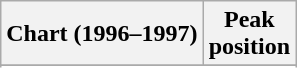<table class="wikitable sortable">
<tr>
<th align="left">Chart (1996–1997)</th>
<th align="center">Peak<br>position</th>
</tr>
<tr>
</tr>
<tr>
</tr>
<tr>
</tr>
</table>
